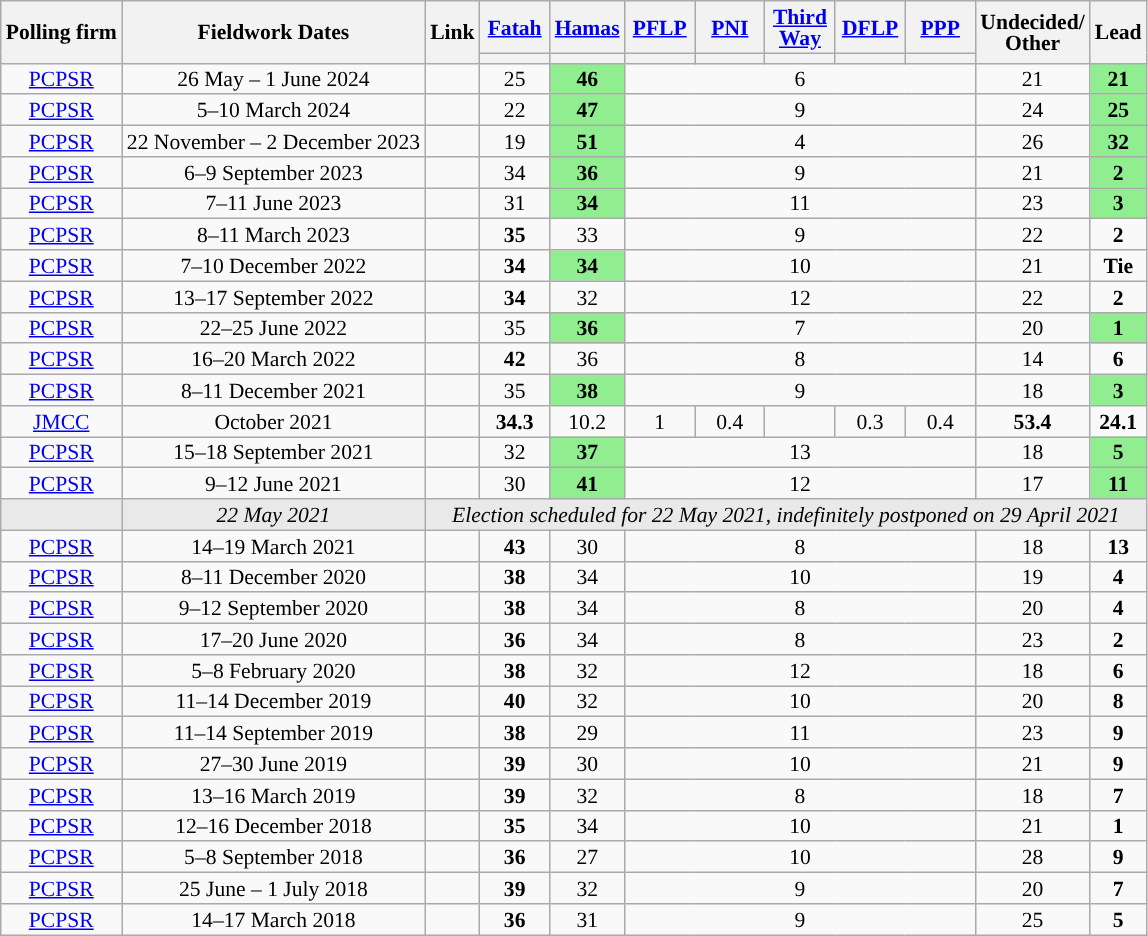<table class="wikitable sortable" style="text-align:center;font-size:90%;line-height:14px;">
<tr>
<th rowspan="2">Polling firm</th>
<th rowspan="2">Fieldwork Dates</th>
<th rowspan="2">Link</th>
<th class="unsortable" style="width:40px;"><a href='#'>Fatah</a></th>
<th class="unsortable" style="width:40px;"><a href='#'>Hamas</a></th>
<th class="unsortable" style="width:40px;"><a href='#'>PFLP</a></th>
<th class="unsortable" style="width:40px;"><a href='#'>PNI</a></th>
<th class="unsortable" style="width:40px;"><a href='#'>Third Way</a></th>
<th class="unsortable" style="width:40px;"><a href='#'>DFLP</a></th>
<th class="unsortable" style="width:40px;"><a href='#'>PPP</a></th>
<th rowspan="2">Undecided/<br>Other</th>
<th rowspan="2">Lead</th>
</tr>
<tr style="background:#e9e9e9;">
<th class="unsortable" style="background-color:"></th>
<th class="unsortable" style="background-color:"></th>
<th class="unsortable" style="background-color:"></th>
<th class="unsortable" style="background-color:"></th>
<th class="unsortable" style="background-color:"></th>
<th class="unsortable" style="background-color:"></th>
<th class="unsortable" style="background-color:"></th>
</tr>
<tr>
<td><a href='#'>PCPSR</a></td>
<td>26 May – 1 June 2024</td>
<td></td>
<td>25</td>
<td style="background:lightgreen"><strong>46</strong></td>
<td colspan="5">6</td>
<td>21</td>
<td style="background:lightgreen"><strong>21</strong></td>
</tr>
<tr>
<td><a href='#'>PCPSR</a></td>
<td>5–10 March 2024</td>
<td></td>
<td>22</td>
<td style="background:lightgreen"><strong>47</strong></td>
<td colspan="5">9</td>
<td>24</td>
<td style="background:lightgreen"><strong>25</strong></td>
</tr>
<tr>
<td><a href='#'>PCPSR</a></td>
<td>22 November – 2 December 2023</td>
<td></td>
<td>19</td>
<td style="background:lightgreen"><strong>51</strong></td>
<td colspan="5">4</td>
<td>26</td>
<td style="background:lightgreen"><strong>32</strong></td>
</tr>
<tr>
<td><a href='#'>PCPSR</a></td>
<td>6–9 September 2023</td>
<td></td>
<td>34</td>
<td style="background:lightgreen"><strong>36</strong></td>
<td colspan="5">9</td>
<td>21</td>
<td style="background:lightgreen"><strong>2</strong></td>
</tr>
<tr>
<td><a href='#'>PCPSR</a></td>
<td>7–11 June 2023</td>
<td></td>
<td>31</td>
<td style="background:lightgreen"><strong>34</strong></td>
<td colspan="5">11</td>
<td>23</td>
<td style="background:lightgreen"><strong>3</strong></td>
</tr>
<tr>
<td><a href='#'>PCPSR</a></td>
<td>8–11 March 2023</td>
<td></td>
<td><strong>35</strong></td>
<td>33</td>
<td colspan="5">9</td>
<td>22</td>
<td><strong>2</strong></td>
</tr>
<tr>
<td><a href='#'>PCPSR</a></td>
<td>7–10 December 2022</td>
<td></td>
<td><strong>34</strong></td>
<td style="background:lightgreen"><strong>34</strong></td>
<td colspan="5">10</td>
<td>21</td>
<td><strong>Tie</strong></td>
</tr>
<tr>
<td><a href='#'>PCPSR</a></td>
<td>13–17 September 2022</td>
<td></td>
<td><strong>34</strong></td>
<td>32</td>
<td colspan="5">12</td>
<td>22</td>
<td><strong>2</strong></td>
</tr>
<tr>
<td><a href='#'>PCPSR</a></td>
<td>22–25 June 2022</td>
<td></td>
<td>35</td>
<td style="background:lightgreen"><strong>36</strong></td>
<td colspan="5">7</td>
<td>20</td>
<td style="background:lightgreen"><strong>1</strong></td>
</tr>
<tr>
<td><a href='#'>PCPSR</a></td>
<td>16–20 March 2022</td>
<td></td>
<td><strong>42</strong></td>
<td>36</td>
<td colspan="5">8</td>
<td>14</td>
<td><strong>6</strong></td>
</tr>
<tr>
<td><a href='#'>PCPSR</a></td>
<td>8–11 December 2021</td>
<td></td>
<td>35</td>
<td style="background:lightgreen"><strong>38</strong></td>
<td colspan="5">9</td>
<td>18</td>
<td style="background:lightgreen"><strong>3</strong></td>
</tr>
<tr>
<td><a href='#'>JMCC</a></td>
<td>October 2021</td>
<td></td>
<td><strong>34.3</strong></td>
<td>10.2</td>
<td>1</td>
<td>0.4</td>
<td></td>
<td>0.3</td>
<td>0.4</td>
<td><strong>53.4</strong></td>
<td><strong>24.1</strong></td>
</tr>
<tr>
<td><a href='#'>PCPSR</a></td>
<td>15–18 September 2021</td>
<td></td>
<td>32</td>
<td style="background:lightgreen"><strong>37</strong></td>
<td colspan="5">13</td>
<td>18</td>
<td style="background:lightgreen"><strong>5</strong></td>
</tr>
<tr>
<td><a href='#'>PCPSR</a></td>
<td>9–12 June 2021</td>
<td></td>
<td>30</td>
<td style="background:lightgreen"><strong>41</strong></td>
<td colspan="5">12</td>
<td>17</td>
<td style="background:lightgreen"><strong>11</strong></td>
</tr>
<tr style="background:#E9E9E9;">
<td></td>
<td><em>22 May 2021</em></td>
<td colspan="10"><em>Election scheduled for 22 May 2021, indefinitely postponed on 29 April 2021</em></td>
</tr>
<tr>
<td><a href='#'>PCPSR</a></td>
<td>14–19 March 2021</td>
<td></td>
<td><strong>43</strong></td>
<td>30</td>
<td colspan="5">8</td>
<td>18</td>
<td><strong>13</strong></td>
</tr>
<tr>
<td><a href='#'>PCPSR</a></td>
<td>8–11 December 2020</td>
<td></td>
<td><strong>38</strong></td>
<td>34</td>
<td colspan="5">10</td>
<td>19</td>
<td><strong>4</strong></td>
</tr>
<tr>
<td><a href='#'>PCPSR</a></td>
<td>9–12 September 2020</td>
<td></td>
<td><strong>38</strong></td>
<td>34</td>
<td colspan="5">8</td>
<td>20</td>
<td><strong>4</strong></td>
</tr>
<tr>
<td><a href='#'>PCPSR</a></td>
<td>17–20 June 2020</td>
<td></td>
<td><strong>36</strong></td>
<td>34</td>
<td colspan="5">8</td>
<td>23</td>
<td><strong>2</strong></td>
</tr>
<tr>
<td><a href='#'>PCPSR</a></td>
<td>5–8 February 2020</td>
<td></td>
<td><strong>38</strong></td>
<td>32</td>
<td colspan="5">12</td>
<td>18</td>
<td><strong>6</strong></td>
</tr>
<tr>
<td><a href='#'>PCPSR</a></td>
<td>11–14 December 2019</td>
<td></td>
<td><strong>40</strong></td>
<td>32</td>
<td colspan="5">10</td>
<td>20</td>
<td><strong>8</strong></td>
</tr>
<tr>
<td><a href='#'>PCPSR</a></td>
<td>11–14 September 2019</td>
<td></td>
<td><strong>38</strong></td>
<td>29</td>
<td colspan="5">11</td>
<td>23</td>
<td><strong>9</strong></td>
</tr>
<tr>
<td><a href='#'>PCPSR</a></td>
<td>27–30 June 2019</td>
<td></td>
<td><strong>39</strong></td>
<td>30</td>
<td colspan="5">10</td>
<td>21</td>
<td><strong>9</strong></td>
</tr>
<tr>
<td><a href='#'>PCPSR</a></td>
<td>13–16 March 2019</td>
<td></td>
<td><strong>39</strong></td>
<td>32</td>
<td colspan="5">8</td>
<td>18</td>
<td><strong>7</strong></td>
</tr>
<tr>
<td><a href='#'>PCPSR</a></td>
<td>12–16 December 2018</td>
<td></td>
<td><strong>35</strong></td>
<td>34</td>
<td colspan="5">10</td>
<td>21</td>
<td><strong>1</strong></td>
</tr>
<tr>
<td><a href='#'>PCPSR</a></td>
<td>5–8 September 2018</td>
<td></td>
<td><strong>36</strong></td>
<td>27</td>
<td colspan="5">10</td>
<td>28</td>
<td><strong>9</strong></td>
</tr>
<tr>
<td><a href='#'>PCPSR</a></td>
<td>25 June – 1 July 2018</td>
<td></td>
<td><strong>39</strong></td>
<td>32</td>
<td colspan="5">9</td>
<td>20</td>
<td><strong>7</strong></td>
</tr>
<tr>
<td><a href='#'>PCPSR</a></td>
<td>14–17 March 2018</td>
<td></td>
<td><strong>36</strong></td>
<td>31</td>
<td colspan="5">9</td>
<td>25</td>
<td><strong>5</strong></td>
</tr>
</table>
